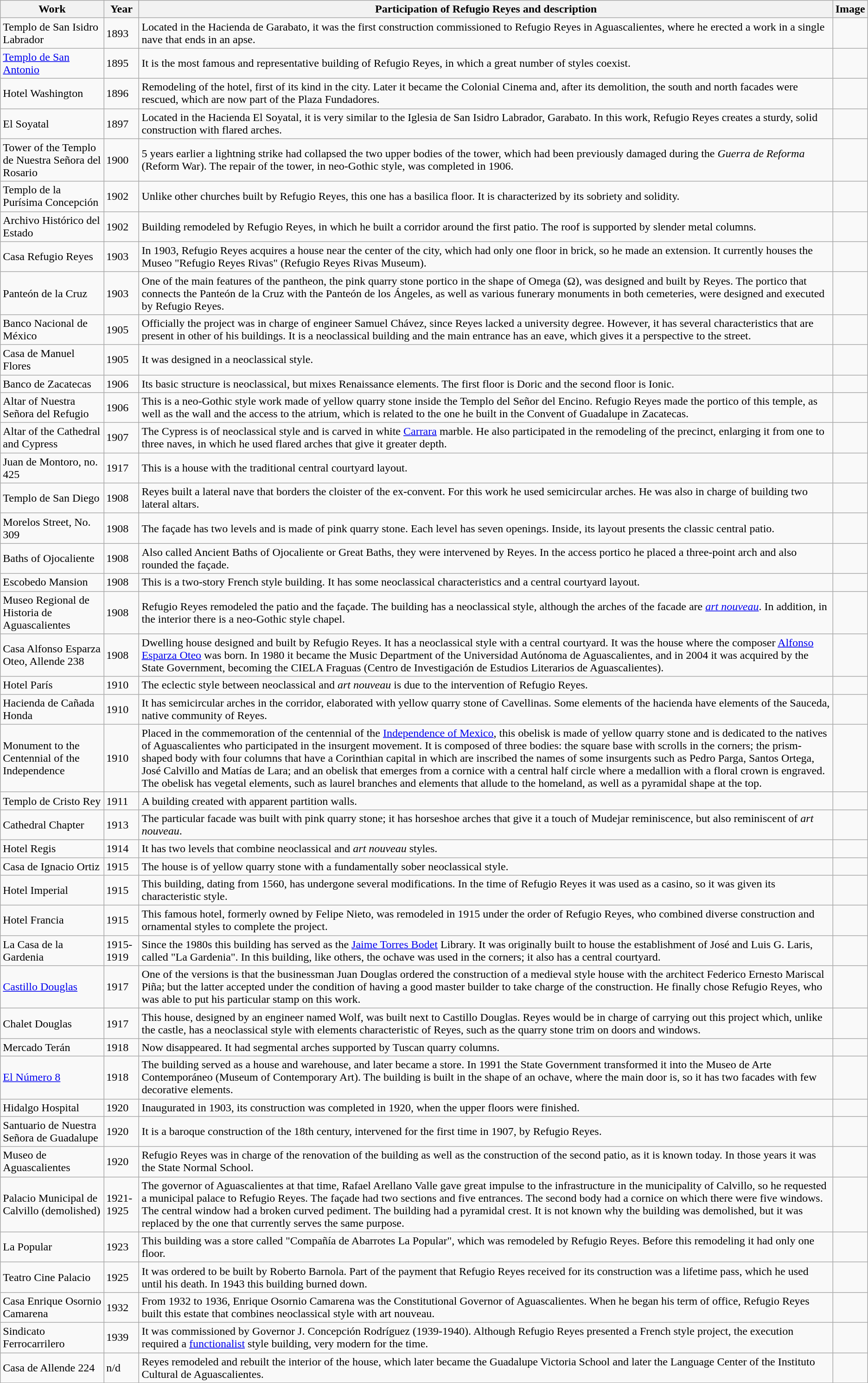<table class="wikitable">
<tr>
<th>Work</th>
<th>Year</th>
<th>Participation of Refugio Reyes and description</th>
<th>Image</th>
</tr>
<tr>
<td>Templo de San Isidro Labrador</td>
<td>1893</td>
<td>Located in the Hacienda de Garabato, it was the first construction commissioned to Refugio Reyes in Aguascalientes, where he erected a work in a single nave that ends in an apse.</td>
<td></td>
</tr>
<tr>
<td><a href='#'>Templo de San Antonio</a></td>
<td>1895</td>
<td>It is the most famous and representative building of Refugio Reyes, in which a great number of styles coexist.</td>
<td></td>
</tr>
<tr>
<td>Hotel Washington</td>
<td>1896</td>
<td>Remodeling of the hotel, first of its kind in the city. Later it became the Colonial Cinema and, after its demolition, the south and north facades were rescued, which are now part of the Plaza Fundadores.</td>
<td></td>
</tr>
<tr>
<td>El Soyatal</td>
<td>1897</td>
<td>Located in the Hacienda El Soyatal, it is very similar to the Iglesia de San Isidro Labrador, Garabato. In this work, Refugio Reyes creates a sturdy, solid construction with flared arches.</td>
<td></td>
</tr>
<tr>
<td>Tower of the Templo de Nuestra Señora del Rosario</td>
<td>1900</td>
<td>5 years earlier a lightning strike had collapsed the two upper bodies of the tower, which had been previously damaged during the <em>Guerra de Reforma</em> (Reform War). The repair of the tower, in neo-Gothic style, was completed in 1906.</td>
<td></td>
</tr>
<tr>
<td>Templo de la Purísima Concepción</td>
<td>1902</td>
<td>Unlike other churches built by Refugio Reyes, this one has a basilica floor. It is characterized by its sobriety and solidity.</td>
<td></td>
</tr>
<tr>
<td>Archivo Histórico del Estado</td>
<td>1902</td>
<td>Building remodeled by Refugio Reyes, in which he built a corridor around the first patio. The roof is supported by slender metal columns.</td>
<td></td>
</tr>
<tr>
<td>Casa Refugio Reyes</td>
<td>1903</td>
<td>In 1903, Refugio Reyes acquires a house near the center of the city, which had only one floor in brick, so he made an extension. It currently houses the Museo "Refugio Reyes Rivas" (Refugio Reyes Rivas Museum).</td>
<td></td>
</tr>
<tr>
<td>Panteón de la Cruz</td>
<td>1903</td>
<td>One of the main features of the pantheon, the pink quarry stone portico in the shape of Omega (Ω), was designed and built by Reyes. The portico that connects the Panteón de la Cruz with the Panteón de los Ángeles, as well as various funerary monuments in both cemeteries, were designed and executed by Refugio Reyes.</td>
<td></td>
</tr>
<tr>
<td>Banco Nacional de México</td>
<td>1905</td>
<td>Officially the project was in charge of engineer Samuel Chávez, since Reyes lacked a university degree. However, it has several characteristics that are present in other of his buildings. It is a neoclassical building and the main entrance has an eave, which gives it a perspective to the street.</td>
<td></td>
</tr>
<tr>
<td>Casa de Manuel Flores</td>
<td>1905</td>
<td>It was designed in a neoclassical style.</td>
<td></td>
</tr>
<tr>
<td>Banco de Zacatecas</td>
<td>1906</td>
<td>Its basic structure is neoclassical, but mixes Renaissance elements. The first floor is Doric and the second floor is Ionic.</td>
<td></td>
</tr>
<tr>
<td>Altar of Nuestra Señora del Refugio</td>
<td>1906</td>
<td>This is a neo-Gothic style work made of yellow quarry stone inside the Templo del Señor del Encino. Refugio Reyes made the portico of this temple, as well as the wall and the access to the atrium, which is related to the one he built in the Convent of Guadalupe in Zacatecas.</td>
<td></td>
</tr>
<tr>
<td>Altar of the Cathedral and Cypress</td>
<td>1907</td>
<td>The Cypress is of neoclassical style and is carved in white <a href='#'>Carrara</a> marble. He also participated in the remodeling of the precinct, enlarging it from one to three naves, in which he used flared arches that give it greater depth.</td>
<td></td>
</tr>
<tr>
<td>Juan de Montoro, no. 425</td>
<td>1917</td>
<td>This is a house with the traditional central courtyard layout.</td>
<td></td>
</tr>
<tr>
<td>Templo de San Diego</td>
<td>1908</td>
<td>Reyes built a lateral nave that borders the cloister of the ex-convent. For this work he used semicircular arches. He was also in charge of building two lateral altars.</td>
<td></td>
</tr>
<tr>
<td>Morelos Street, No. 309</td>
<td>1908</td>
<td>The façade has two levels and is made of pink quarry stone. Each level has seven openings. Inside, its layout presents the classic central patio.</td>
<td></td>
</tr>
<tr>
<td>Baths of Ojocaliente</td>
<td>1908</td>
<td>Also called Ancient Baths of Ojocaliente or Great Baths, they were intervened by Reyes. In the access portico he placed a three-point arch and also rounded the façade.</td>
<td></td>
</tr>
<tr>
<td>Escobedo Mansion</td>
<td>1908</td>
<td>This is a two-story French style building. It has some neoclassical characteristics and a central courtyard layout.</td>
<td></td>
</tr>
<tr>
<td>Museo Regional de Historia de Aguascalientes</td>
<td>1908</td>
<td>Refugio Reyes remodeled the patio and the façade. The building has a neoclassical style, although the arches of the facade are <em><a href='#'>art nouveau</a></em>. In addition, in the interior there is a neo-Gothic style chapel.</td>
<td></td>
</tr>
<tr>
<td>Casa Alfonso Esparza Oteo, Allende 238</td>
<td>1908</td>
<td>Dwelling house designed and built by Refugio Reyes. It has a neoclassical style with a central courtyard. It was the house where the composer <a href='#'>Alfonso Esparza Oteo</a> was born. In 1980 it became the Music Department of the Universidad Autónoma de Aguascalientes, and in 2004 it was acquired by the State Government, becoming the CIELA Fraguas (Centro de Investigación de Estudios Literarios de Aguascalientes).</td>
<td></td>
</tr>
<tr>
<td>Hotel París</td>
<td>1910</td>
<td>The eclectic style between neoclassical and <em>art nouveau</em> is due to the intervention of Refugio Reyes.</td>
<td></td>
</tr>
<tr>
<td>Hacienda de Cañada Honda</td>
<td>1910</td>
<td>It has semicircular arches in the corridor, elaborated with yellow quarry stone of Cavellinas. Some elements of the hacienda have elements of the Sauceda, native community of Reyes.</td>
<td></td>
</tr>
<tr>
<td>Monument to the Centennial of the Independence</td>
<td>1910</td>
<td>Placed in the commemoration of the centennial of the <a href='#'>Independence of Mexico</a>, this obelisk is made of yellow quarry stone and is dedicated to the natives of Aguascalientes who participated in the insurgent movement. It is composed of three bodies: the square base with scrolls in the corners; the prism-shaped body with four columns that have a Corinthian capital in which are inscribed the names of some insurgents such as Pedro Parga, Santos Ortega, José Calvillo and Matías de Lara; and an obelisk that emerges from a cornice with a central half circle where a medallion with a floral crown is engraved. The obelisk has vegetal elements, such as laurel branches and elements that allude to the homeland, as well as a pyramidal shape at the top.</td>
<td></td>
</tr>
<tr>
<td>Templo de Cristo Rey</td>
<td>1911</td>
<td>A building created with apparent partition walls.</td>
<td></td>
</tr>
<tr>
<td>Cathedral Chapter</td>
<td>1913</td>
<td>The particular facade was built with pink quarry stone; it has horseshoe arches that give it a touch of Mudejar reminiscence, but also reminiscent of <em>art nouveau</em>.</td>
<td></td>
</tr>
<tr>
<td>Hotel Regis</td>
<td>1914</td>
<td>It has two levels that combine neoclassical and <em>art nouveau</em> styles.</td>
<td></td>
</tr>
<tr>
<td>Casa de Ignacio Ortiz</td>
<td>1915</td>
<td>The house is of yellow quarry stone with a fundamentally sober neoclassical style.</td>
<td></td>
</tr>
<tr>
<td>Hotel Imperial</td>
<td>1915</td>
<td>This building, dating from 1560, has undergone several modifications. In the time of Refugio Reyes it was used as a casino, so it was given its characteristic style.</td>
<td></td>
</tr>
<tr>
<td>Hotel Francia</td>
<td>1915</td>
<td>This famous hotel, formerly owned by Felipe Nieto, was remodeled in 1915 under the order of Refugio Reyes, who combined diverse construction and ornamental styles to complete the project.</td>
<td></td>
</tr>
<tr>
<td>La Casa de la Gardenia</td>
<td>1915-1919</td>
<td>Since the 1980s this building has served as the <a href='#'>Jaime Torres Bodet</a> Library. It was originally built to house the establishment of José and Luis G. Laris, called "La Gardenia". In this building, like others, the ochave was used in the corners; it also has a central courtyard.</td>
<td></td>
</tr>
<tr>
<td><a href='#'>Castillo Douglas</a></td>
<td>1917</td>
<td>One of the versions is that the businessman Juan Douglas ordered the construction of a medieval style house with the architect Federico Ernesto Mariscal Piña; but the latter accepted under the condition of having a good master builder to take charge of the construction. He finally chose Refugio Reyes, who was able to put his particular stamp on this work.</td>
<td></td>
</tr>
<tr>
<td>Chalet Douglas</td>
<td>1917</td>
<td>This house, designed by an engineer named Wolf, was built next to Castillo Douglas. Reyes would be in charge of carrying out this project which, unlike the castle, has a neoclassical style with elements characteristic of Reyes, such as the quarry stone trim on doors and windows.</td>
<td></td>
</tr>
<tr>
<td>Mercado Terán</td>
<td>1918</td>
<td>Now disappeared. It had segmental arches supported by Tuscan quarry columns.</td>
<td></td>
</tr>
<tr>
<td><a href='#'>El Número 8</a></td>
<td>1918</td>
<td>The building served as a house and warehouse, and later became a store. In 1991 the State Government transformed it into the Museo de Arte Contemporáneo (Museum of Contemporary Art). The building is built in the shape of an ochave, where the main door is, so it has two facades with few decorative elements.</td>
<td></td>
</tr>
<tr>
<td>Hidalgo Hospital</td>
<td>1920</td>
<td>Inaugurated in 1903, its construction was completed in 1920, when the upper floors were finished.</td>
<td></td>
</tr>
<tr>
<td>Santuario de Nuestra Señora de Guadalupe</td>
<td>1920</td>
<td>It is a baroque construction of the 18th century, intervened for the first time in 1907, by Refugio Reyes.</td>
<td></td>
</tr>
<tr>
<td>Museo de Aguascalientes</td>
<td>1920</td>
<td>Refugio Reyes was in charge of the renovation of the building as well as the construction of the second patio, as it is known today. In those years it was the State Normal School.</td>
<td></td>
</tr>
<tr>
<td>Palacio Municipal de Calvillo (demolished)</td>
<td>1921-1925</td>
<td>The governor of Aguascalientes at that time, Rafael Arellano Valle gave great impulse to the infrastructure in the municipality of Calvillo, so he requested a municipal palace to Refugio Reyes. The façade had two sections and five entrances. The second body had a cornice on which there were five windows. The central window had a broken curved pediment. The building had a pyramidal crest. It is not known why the building was demolished, but it was replaced by the one that currently serves the same purpose.</td>
<td></td>
</tr>
<tr>
<td>La Popular</td>
<td>1923</td>
<td>This building was a store called "Compañía de Abarrotes La Popular", which was remodeled by Refugio Reyes. Before this remodeling it had only one floor.</td>
<td></td>
</tr>
<tr>
<td>Teatro Cine Palacio</td>
<td>1925</td>
<td>It was ordered to be built by Roberto Barnola. Part of the payment that Refugio Reyes received for its construction was a lifetime pass, which he used until his death. In 1943 this building burned down.</td>
<td></td>
</tr>
<tr>
<td>Casa Enrique Osornio Camarena</td>
<td>1932</td>
<td>From 1932 to 1936, Enrique Osornio Camarena was the Constitutional Governor of Aguascalientes. When he began his term of office, Refugio Reyes built this estate that combines neoclassical style with art nouveau.</td>
<td></td>
</tr>
<tr>
<td>Sindicato Ferrocarrilero</td>
<td>1939</td>
<td>It was commissioned by Governor J. Concepción Rodríguez (1939-1940). Although Refugio Reyes presented a French style project, the execution required a <a href='#'>functionalist</a> style building, very modern for the time.</td>
<td></td>
</tr>
<tr>
<td>Casa de Allende 224</td>
<td>n/d</td>
<td>Reyes remodeled and rebuilt the interior of the house, which later became the Guadalupe Victoria School and later the Language Center of the Instituto Cultural de Aguascalientes.</td>
<td></td>
</tr>
</table>
